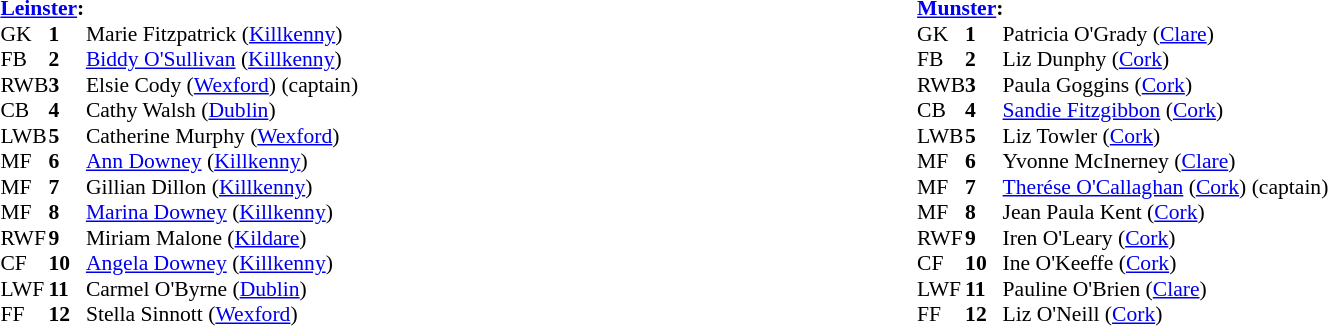<table width="100%">
<tr>
<td valign="top"></td>
<td valign="top" width="50%"><br><table style="font-size: 90%" cellspacing="0" cellpadding="0" align=center>
<tr>
<td colspan="4"><strong><a href='#'>Leinster</a>:</strong></td>
</tr>
<tr>
<th width="25"></th>
<th width="25"></th>
</tr>
<tr>
<td>GK</td>
<td><strong>1</strong></td>
<td>Marie Fitzpatrick (<a href='#'>Killkenny</a>)</td>
</tr>
<tr>
<td>FB</td>
<td><strong>2</strong></td>
<td><a href='#'>Biddy O'Sullivan</a> (<a href='#'>Killkenny</a>)</td>
</tr>
<tr>
<td>RWB</td>
<td><strong>3</strong></td>
<td>Elsie Cody (<a href='#'>Wexford</a>) (captain)</td>
</tr>
<tr>
<td>CB</td>
<td><strong>4</strong></td>
<td>Cathy Walsh (<a href='#'>Dublin</a>)</td>
</tr>
<tr>
<td>LWB</td>
<td><strong>5</strong></td>
<td>Catherine Murphy (<a href='#'>Wexford</a>)</td>
</tr>
<tr>
<td>MF</td>
<td><strong>6</strong></td>
<td><a href='#'>Ann Downey</a> (<a href='#'>Killkenny</a>)</td>
</tr>
<tr>
<td>MF</td>
<td><strong>7</strong></td>
<td>Gillian Dillon (<a href='#'>Killkenny</a>)</td>
</tr>
<tr>
<td>MF</td>
<td><strong>8</strong></td>
<td><a href='#'>Marina Downey</a> (<a href='#'>Killkenny</a>)</td>
</tr>
<tr>
<td>RWF</td>
<td><strong>9</strong></td>
<td>Miriam Malone (<a href='#'>Kildare</a>)</td>
</tr>
<tr>
<td>CF</td>
<td><strong>10</strong></td>
<td><a href='#'>Angela Downey</a> (<a href='#'>Killkenny</a>)</td>
</tr>
<tr>
<td>LWF</td>
<td><strong>11</strong></td>
<td>Carmel O'Byrne (<a href='#'>Dublin</a>)</td>
</tr>
<tr>
<td>FF</td>
<td><strong>12</strong></td>
<td>Stella Sinnott (<a href='#'>Wexford</a>)</td>
</tr>
<tr>
</tr>
</table>
</td>
<td valign="top" width="50%"><br><table style="font-size: 90%" cellspacing="0" cellpadding="0" align=center>
<tr>
<td colspan="4"><strong><a href='#'>Munster</a>:</strong></td>
</tr>
<tr>
<th width="25"></th>
<th width="25"></th>
</tr>
<tr>
<td>GK</td>
<td><strong>1</strong></td>
<td>Patricia O'Grady (<a href='#'>Clare</a>)</td>
</tr>
<tr>
<td>FB</td>
<td><strong>2</strong></td>
<td>Liz Dunphy (<a href='#'>Cork</a>)</td>
</tr>
<tr>
<td>RWB</td>
<td><strong>3</strong></td>
<td>Paula Goggins (<a href='#'>Cork</a>)</td>
</tr>
<tr>
<td>CB</td>
<td><strong>4</strong></td>
<td><a href='#'>Sandie Fitzgibbon</a> (<a href='#'>Cork</a>)</td>
</tr>
<tr>
<td>LWB</td>
<td><strong>5</strong></td>
<td>Liz Towler (<a href='#'>Cork</a>)</td>
</tr>
<tr>
<td>MF</td>
<td><strong>6</strong></td>
<td>Yvonne McInerney (<a href='#'>Clare</a>)</td>
</tr>
<tr>
<td>MF</td>
<td><strong>7</strong></td>
<td><a href='#'>Therése O'Callaghan</a> (<a href='#'>Cork</a>) (captain)</td>
</tr>
<tr>
<td>MF</td>
<td><strong>8</strong></td>
<td>Jean Paula Kent (<a href='#'>Cork</a>)</td>
</tr>
<tr>
<td>RWF</td>
<td><strong>9</strong></td>
<td>Iren O'Leary (<a href='#'>Cork</a>)</td>
</tr>
<tr>
<td>CF</td>
<td><strong>10</strong></td>
<td>Ine O'Keeffe (<a href='#'>Cork</a>)</td>
</tr>
<tr>
<td>LWF</td>
<td><strong>11</strong></td>
<td>Pauline O'Brien (<a href='#'>Clare</a>)</td>
</tr>
<tr>
<td>FF</td>
<td><strong>12</strong></td>
<td>Liz O'Neill (<a href='#'>Cork</a>)</td>
</tr>
<tr>
</tr>
</table>
</td>
</tr>
</table>
